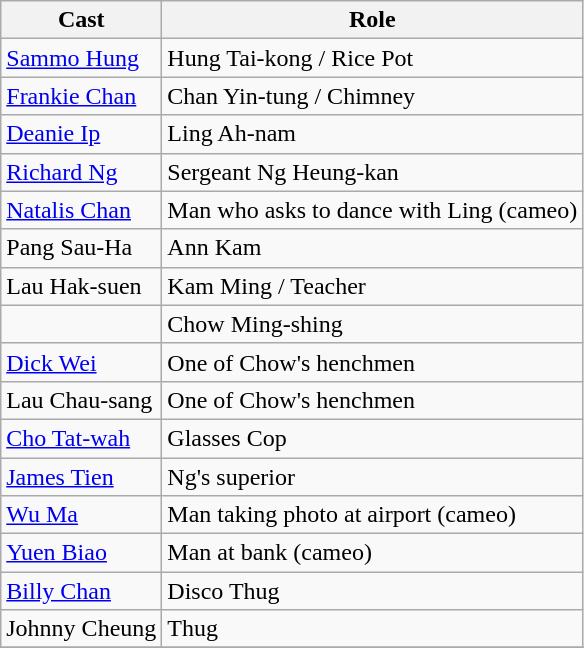<table class="wikitable">
<tr>
<th>Cast</th>
<th>Role</th>
</tr>
<tr>
<td><a href='#'>Sammo Hung</a></td>
<td>Hung Tai-kong / Rice Pot</td>
</tr>
<tr>
<td><a href='#'>Frankie Chan</a></td>
<td>Chan Yin-tung / Chimney</td>
</tr>
<tr>
<td><a href='#'>Deanie Ip</a></td>
<td>Ling Ah-nam</td>
</tr>
<tr>
<td><a href='#'>Richard Ng</a></td>
<td>Sergeant Ng Heung-kan</td>
</tr>
<tr>
<td><a href='#'>Natalis Chan</a></td>
<td>Man who asks to dance with Ling (cameo)</td>
</tr>
<tr>
<td>Pang Sau-Ha</td>
<td>Ann Kam</td>
</tr>
<tr>
<td>Lau Hak-suen</td>
<td>Kam Ming / Teacher</td>
</tr>
<tr>
<td></td>
<td>Chow Ming-shing</td>
</tr>
<tr>
<td><a href='#'>Dick Wei</a></td>
<td>One of Chow's henchmen</td>
</tr>
<tr>
<td>Lau Chau-sang</td>
<td>One of Chow's henchmen</td>
</tr>
<tr>
<td><a href='#'>Cho Tat-wah</a></td>
<td>Glasses Cop</td>
</tr>
<tr>
<td><a href='#'>James Tien</a></td>
<td>Ng's superior</td>
</tr>
<tr>
<td><a href='#'>Wu Ma</a></td>
<td>Man taking photo at airport (cameo)</td>
</tr>
<tr>
<td><a href='#'>Yuen Biao</a></td>
<td>Man at bank (cameo)</td>
</tr>
<tr>
<td><a href='#'>Billy Chan</a></td>
<td>Disco Thug</td>
</tr>
<tr>
<td>Johnny Cheung</td>
<td>Thug</td>
</tr>
<tr>
</tr>
</table>
